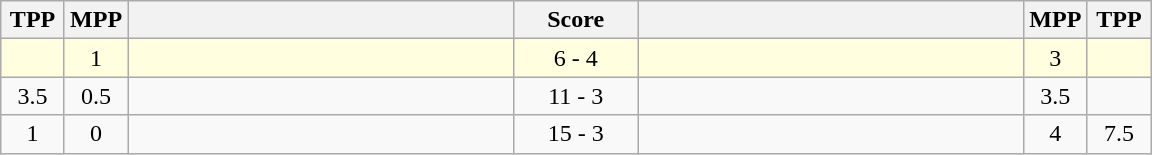<table class="wikitable" style="text-align: center;" |>
<tr>
<th width="35">TPP</th>
<th width="35">MPP</th>
<th width="250"></th>
<th width="75">Score</th>
<th width="250"></th>
<th width="35">MPP</th>
<th width="35">TPP</th>
</tr>
<tr bgcolor=lightyellow>
<td></td>
<td>1</td>
<td style="text-align:left;"><strong></strong></td>
<td>6 - 4</td>
<td style="text-align:left;"></td>
<td>3</td>
<td></td>
</tr>
<tr>
<td>3.5</td>
<td>0.5</td>
<td style="text-align:left;"><strong></strong></td>
<td>11 - 3</td>
<td style="text-align:left;"></td>
<td>3.5</td>
<td></td>
</tr>
<tr>
<td>1</td>
<td>0</td>
<td style="text-align:left;"><strong></strong></td>
<td>15 - 3</td>
<td style="text-align:left;"></td>
<td>4</td>
<td>7.5</td>
</tr>
</table>
